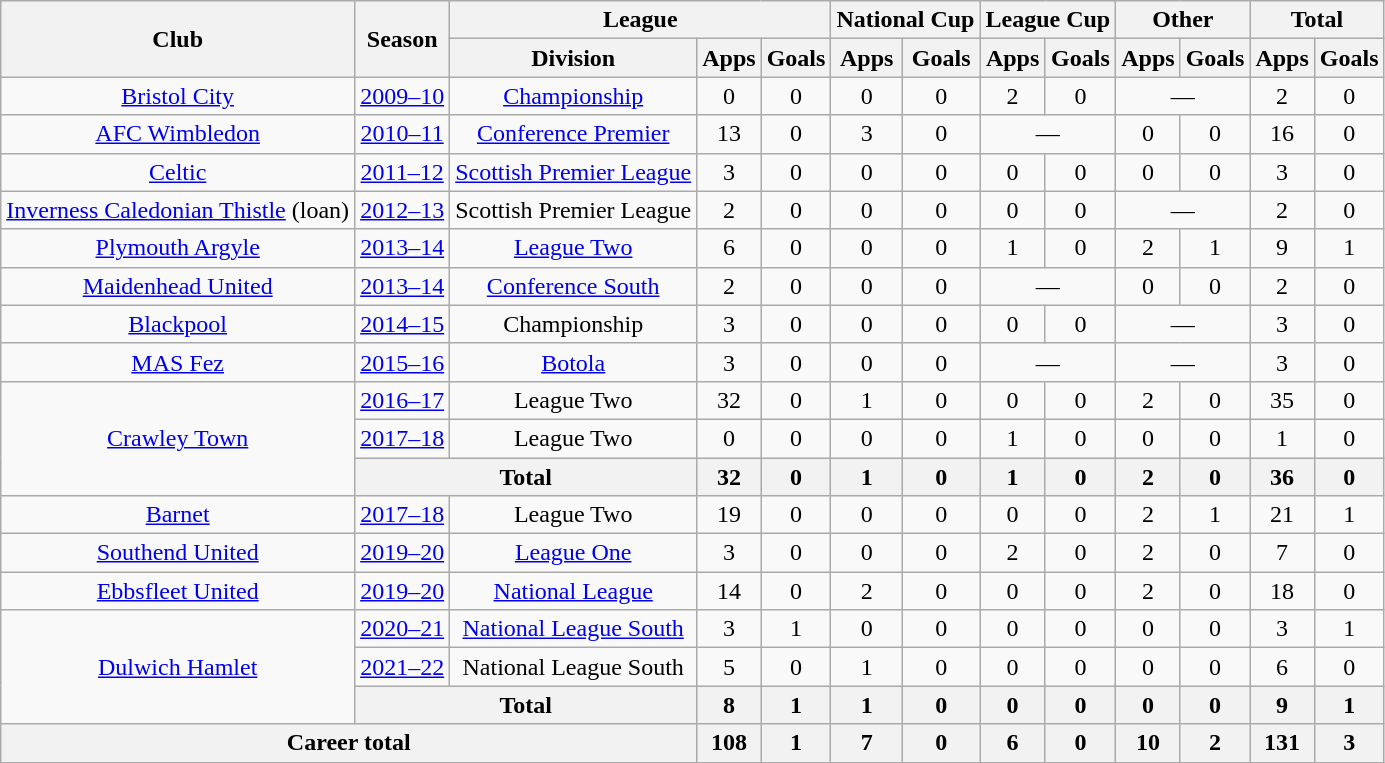<table class="wikitable" style="text-align:center">
<tr>
<th rowspan="2">Club</th>
<th rowspan="2">Season</th>
<th colspan="3">League</th>
<th colspan="2">National Cup</th>
<th colspan="2">League Cup</th>
<th colspan="2">Other</th>
<th colspan="2">Total</th>
</tr>
<tr>
<th>Division</th>
<th>Apps</th>
<th>Goals</th>
<th>Apps</th>
<th>Goals</th>
<th>Apps</th>
<th>Goals</th>
<th>Apps</th>
<th>Goals</th>
<th>Apps</th>
<th>Goals</th>
</tr>
<tr>
<td><a href='#'>Bristol City</a></td>
<td><a href='#'>2009–10</a></td>
<td><a href='#'>Championship</a></td>
<td>0</td>
<td>0</td>
<td>0</td>
<td>0</td>
<td>2</td>
<td>0</td>
<td colspan="2">—</td>
<td>2</td>
<td>0</td>
</tr>
<tr>
<td><a href='#'>AFC Wimbledon</a></td>
<td><a href='#'>2010–11</a></td>
<td><a href='#'>Conference Premier</a></td>
<td>13</td>
<td>0</td>
<td>3</td>
<td>0</td>
<td colspan="2">—</td>
<td>0</td>
<td>0</td>
<td>16</td>
<td>0</td>
</tr>
<tr>
<td><a href='#'>Celtic</a></td>
<td><a href='#'>2011–12</a></td>
<td><a href='#'>Scottish Premier League</a></td>
<td>3</td>
<td>0</td>
<td>0</td>
<td>0</td>
<td>0</td>
<td>0</td>
<td>0</td>
<td>0</td>
<td>3</td>
<td>0</td>
</tr>
<tr>
<td><a href='#'>Inverness Caledonian Thistle</a> (loan)</td>
<td><a href='#'>2012–13</a></td>
<td>Scottish Premier League</td>
<td>2</td>
<td>0</td>
<td>0</td>
<td>0</td>
<td>0</td>
<td>0</td>
<td colspan="2">—</td>
<td>2</td>
<td>0</td>
</tr>
<tr>
<td><a href='#'>Plymouth Argyle</a></td>
<td><a href='#'>2013–14</a></td>
<td><a href='#'>League Two</a></td>
<td>6</td>
<td>0</td>
<td>0</td>
<td>0</td>
<td>1</td>
<td>0</td>
<td>2</td>
<td>1</td>
<td>9</td>
<td>1</td>
</tr>
<tr>
<td><a href='#'>Maidenhead United</a></td>
<td><a href='#'>2013–14</a></td>
<td><a href='#'>Conference South</a></td>
<td>2</td>
<td>0</td>
<td>0</td>
<td>0</td>
<td colspan="2">—</td>
<td>0</td>
<td>0</td>
<td>2</td>
<td>0</td>
</tr>
<tr>
<td><a href='#'>Blackpool</a></td>
<td><a href='#'>2014–15</a></td>
<td>Championship</td>
<td>3</td>
<td>0</td>
<td>0</td>
<td>0</td>
<td>0</td>
<td>0</td>
<td colspan="2">—</td>
<td>3</td>
<td>0</td>
</tr>
<tr>
<td><a href='#'>MAS Fez</a></td>
<td><a href='#'>2015–16</a></td>
<td><a href='#'>Botola</a></td>
<td>3</td>
<td>0</td>
<td>0</td>
<td>0</td>
<td colspan="2">—</td>
<td colspan="2">—</td>
<td>3</td>
<td>0</td>
</tr>
<tr>
<td rowspan="3"><a href='#'>Crawley Town</a></td>
<td><a href='#'>2016–17</a></td>
<td>League Two</td>
<td>32</td>
<td>0</td>
<td>1</td>
<td>0</td>
<td>0</td>
<td>0</td>
<td>2</td>
<td>0</td>
<td>35</td>
<td>0</td>
</tr>
<tr>
<td><a href='#'>2017–18</a></td>
<td>League Two</td>
<td>0</td>
<td>0</td>
<td>0</td>
<td>0</td>
<td>1</td>
<td>0</td>
<td>0</td>
<td>0</td>
<td>1</td>
<td>0</td>
</tr>
<tr>
<th colspan="2">Total</th>
<th>32</th>
<th>0</th>
<th>1</th>
<th>0</th>
<th>1</th>
<th>0</th>
<th>2</th>
<th>0</th>
<th>36</th>
<th>0</th>
</tr>
<tr>
<td><a href='#'>Barnet</a></td>
<td><a href='#'>2017–18</a></td>
<td>League Two</td>
<td>19</td>
<td>0</td>
<td>0</td>
<td>0</td>
<td>0</td>
<td>0</td>
<td>2</td>
<td>1</td>
<td>21</td>
<td>1</td>
</tr>
<tr>
<td><a href='#'>Southend United</a></td>
<td><a href='#'>2019–20</a></td>
<td><a href='#'>League One</a></td>
<td>3</td>
<td>0</td>
<td>0</td>
<td>0</td>
<td>2</td>
<td>0</td>
<td>2</td>
<td>0</td>
<td>7</td>
<td>0</td>
</tr>
<tr>
<td><a href='#'>Ebbsfleet United</a></td>
<td><a href='#'>2019–20</a></td>
<td><a href='#'>National League</a></td>
<td>14</td>
<td>0</td>
<td>2</td>
<td>0</td>
<td>0</td>
<td>0</td>
<td>2</td>
<td>0</td>
<td>18</td>
<td>0</td>
</tr>
<tr>
<td rowspan="3"><a href='#'>Dulwich Hamlet</a></td>
<td><a href='#'>2020–21</a></td>
<td><a href='#'>National League South</a></td>
<td>3</td>
<td>1</td>
<td>0</td>
<td>0</td>
<td>0</td>
<td>0</td>
<td>0</td>
<td>0</td>
<td>3</td>
<td>1</td>
</tr>
<tr>
<td><a href='#'>2021–22</a></td>
<td>National League South</td>
<td>5</td>
<td>0</td>
<td>1</td>
<td>0</td>
<td>0</td>
<td>0</td>
<td>0</td>
<td>0</td>
<td>6</td>
<td>0</td>
</tr>
<tr>
<th colspan="2">Total</th>
<th>8</th>
<th>1</th>
<th>1</th>
<th>0</th>
<th>0</th>
<th>0</th>
<th>0</th>
<th>0</th>
<th>9</th>
<th>1</th>
</tr>
<tr>
<th colspan="3">Career total</th>
<th>108</th>
<th>1</th>
<th>7</th>
<th>0</th>
<th>6</th>
<th>0</th>
<th>10</th>
<th>2</th>
<th>131</th>
<th>3</th>
</tr>
</table>
